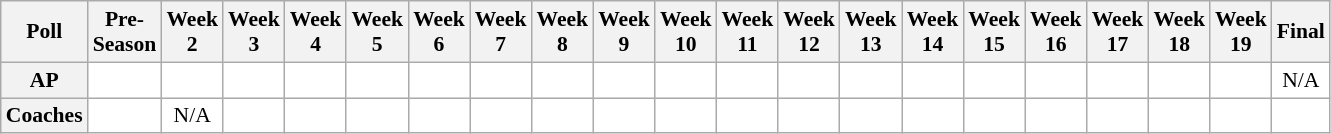<table class="wikitable" style="white-space:nowrap;font-size:90%">
<tr>
<th>Poll</th>
<th>Pre-<br>Season</th>
<th>Week<br>2</th>
<th>Week<br>3</th>
<th>Week<br>4</th>
<th>Week<br>5</th>
<th>Week<br>6</th>
<th>Week<br>7</th>
<th>Week<br>8</th>
<th>Week<br>9</th>
<th>Week<br>10</th>
<th>Week<br>11</th>
<th>Week<br>12</th>
<th>Week<br>13</th>
<th>Week<br>14</th>
<th>Week<br>15</th>
<th>Week<br>16</th>
<th>Week<br>17</th>
<th>Week<br>18</th>
<th>Week<br>19</th>
<th>Final</th>
</tr>
<tr style="text-align:center;">
<th>AP</th>
<td style="background:#FFF;"></td>
<td style="background:#FFF;"></td>
<td style="background:#FFF;"></td>
<td style="background:#FFF;"></td>
<td style="background:#FFF;"></td>
<td style="background:#FFF;"></td>
<td style="background:#FFF;"></td>
<td style="background:#FFF;"></td>
<td style="background:#FFF;"></td>
<td style="background:#FFF;"></td>
<td style="background:#FFF;"></td>
<td style="background:#FFF;"></td>
<td style="background:#FFF;"></td>
<td style="background:#FFF;"></td>
<td style="background:#FFF;"></td>
<td style="background:#FFF;"></td>
<td style="background:#FFF;"></td>
<td style="background:#FFF;"></td>
<td style="background:#FFF;"></td>
<td style="background:#FFF;">N/A</td>
</tr>
<tr style="text-align:center;">
<th>Coaches</th>
<td style="background:#FFF;"></td>
<td style="background:#FFF;">N/A</td>
<td style="background:#FFF;"></td>
<td style="background:#FFF;"></td>
<td style="background:#FFF;"></td>
<td style="background:#FFF;"></td>
<td style="background:#FFF;"></td>
<td style="background:#FFF;"></td>
<td style="background:#FFF;"></td>
<td style="background:#FFF;"></td>
<td style="background:#FFF;"></td>
<td style="background:#FFF;"></td>
<td style="background:#FFF;"></td>
<td style="background:#FFF;"></td>
<td style="background:#FFF;"></td>
<td style="background:#FFF;"></td>
<td style="background:#FFF;"></td>
<td style="background:#FFF;"></td>
<td style="background:#FFF;"></td>
<td style="background:#FFF;"></td>
</tr>
</table>
